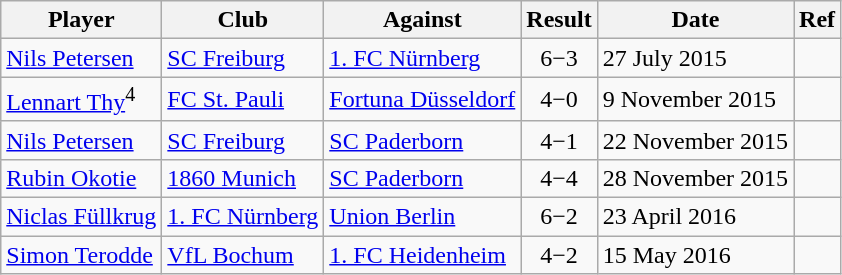<table class="wikitable">
<tr>
<th>Player</th>
<th>Club</th>
<th>Against</th>
<th>Result</th>
<th>Date</th>
<th>Ref</th>
</tr>
<tr>
<td> <a href='#'>Nils Petersen</a></td>
<td><a href='#'>SC Freiburg</a></td>
<td><a href='#'>1. FC Nürnberg</a></td>
<td align=center>6−3</td>
<td>27 July 2015</td>
<td></td>
</tr>
<tr>
<td> <a href='#'>Lennart Thy</a><sup>4</sup></td>
<td><a href='#'>FC St. Pauli</a></td>
<td><a href='#'>Fortuna Düsseldorf</a></td>
<td align=center>4−0</td>
<td>9 November 2015</td>
<td></td>
</tr>
<tr>
<td> <a href='#'>Nils Petersen</a></td>
<td><a href='#'>SC Freiburg</a></td>
<td><a href='#'>SC Paderborn</a></td>
<td align=center>4−1</td>
<td>22 November 2015</td>
<td></td>
</tr>
<tr>
<td> <a href='#'>Rubin Okotie</a></td>
<td><a href='#'>1860 Munich</a></td>
<td><a href='#'>SC Paderborn</a></td>
<td align=center>4−4</td>
<td>28 November 2015</td>
<td></td>
</tr>
<tr>
<td> <a href='#'>Niclas Füllkrug</a></td>
<td><a href='#'>1. FC Nürnberg</a></td>
<td><a href='#'>Union Berlin</a></td>
<td align=center>6−2</td>
<td>23 April 2016</td>
<td></td>
</tr>
<tr>
<td> <a href='#'>Simon Terodde</a></td>
<td><a href='#'>VfL Bochum</a></td>
<td><a href='#'>1. FC Heidenheim</a></td>
<td align=center>4−2</td>
<td>15 May 2016</td>
<td></td>
</tr>
</table>
